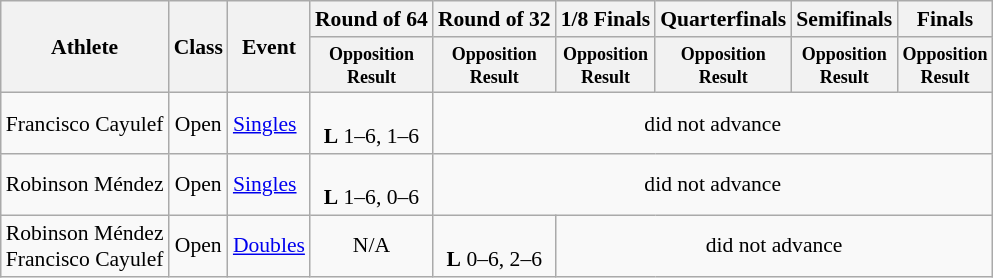<table class=wikitable style="font-size:90%">
<tr>
<th rowspan="2">Athlete</th>
<th rowspan="2">Class</th>
<th rowspan="2">Event</th>
<th>Round of 64</th>
<th>Round of 32</th>
<th>1/8 Finals</th>
<th>Quarterfinals</th>
<th>Semifinals</th>
<th>Finals</th>
</tr>
<tr>
<th style="line-height:1em"><small>Opposition<br>Result</small></th>
<th style="line-height:1em"><small>Opposition<br>Result</small></th>
<th style="line-height:1em"><small>Opposition<br>Result</small></th>
<th style="line-height:1em"><small>Opposition<br>Result</small></th>
<th style="line-height:1em"><small>Opposition<br>Result</small></th>
<th style="line-height:1em"><small>Opposition<br>Result</small></th>
</tr>
<tr>
<td>Francisco Cayulef</td>
<td align="center">Open</td>
<td><a href='#'>Singles</a></td>
<td align="center"><br><strong>L</strong> 1–6, 1–6</td>
<td align="center" colspan="6">did not advance</td>
</tr>
<tr>
<td>Robinson Méndez</td>
<td align="center">Open</td>
<td><a href='#'>Singles</a></td>
<td align="center"><br><strong>L</strong> 1–6, 0–6</td>
<td align="center" colspan="6">did not advance</td>
</tr>
<tr>
<td>Robinson Méndez<br>Francisco Cayulef</td>
<td align="center">Open</td>
<td><a href='#'>Doubles</a></td>
<td align="center">N/A</td>
<td align="center"><br><strong>L</strong> 0–6, 2–6</td>
<td align="center" colspan="5">did not advance</td>
</tr>
</table>
